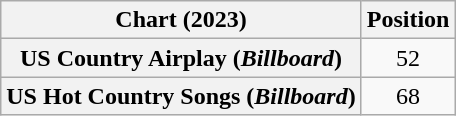<table class="wikitable sortable plainrowheaders" style="text-align:center">
<tr>
<th scope="col">Chart (2023)</th>
<th scope="col">Position</th>
</tr>
<tr>
<th scope="row">US Country Airplay (<em>Billboard</em>)</th>
<td>52</td>
</tr>
<tr>
<th scope="row">US Hot Country Songs (<em>Billboard</em>)</th>
<td>68</td>
</tr>
</table>
